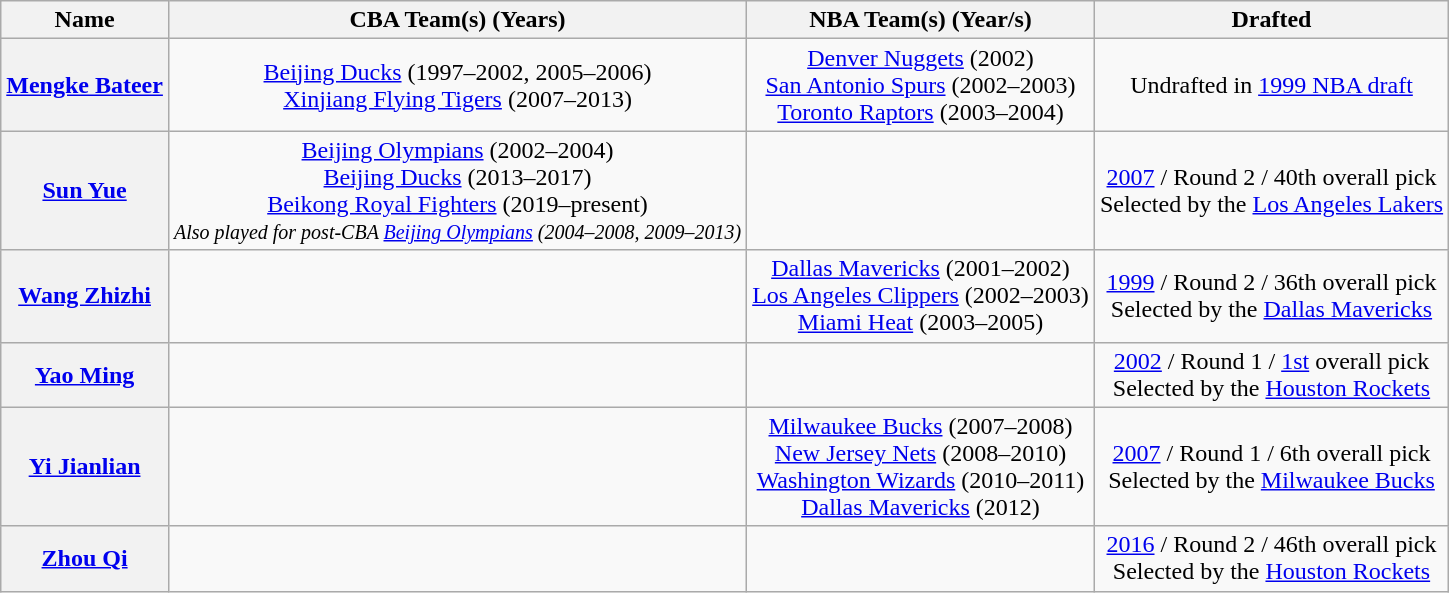<table class="wikitable">
<tr>
<th>Name</th>
<th>CBA Team(s) (Years)</th>
<th>NBA Team(s) (Year/s)</th>
<th>Drafted</th>
</tr>
<tr>
<th> <a href='#'>Mengke Bateer</a></th>
<td style="text-align:center;"><a href='#'>Beijing Ducks</a> (1997–2002, 2005–2006) <br> <a href='#'>Xinjiang Flying Tigers</a> (2007–2013)</td>
<td style="text-align:center;"><a href='#'>Denver Nuggets</a> (2002) <br> <a href='#'>San Antonio Spurs</a> (2002–2003) <br> <a href='#'>Toronto Raptors</a> (2003–2004)</td>
<td style="text-align:center;">Undrafted in <a href='#'>1999 NBA draft</a></td>
</tr>
<tr>
<th> <a href='#'>Sun Yue</a></th>
<td style="text-align:center;"><a href='#'>Beijing Olympians</a> (2002–2004) <br> <a href='#'>Beijing Ducks</a> (2013–2017) <br> <a href='#'>Beikong Royal Fighters</a> (2019–present) <br> <small><em>Also played for post-CBA <a href='#'>Beijing Olympians</a> (2004–2008, 2009–2013)</em></small></td>
<td></td>
<td style="text-align:center;"><a href='#'>2007</a> / Round 2 / 40th overall pick <br> Selected by the <a href='#'>Los Angeles Lakers</a></td>
</tr>
<tr>
<th> <a href='#'>Wang Zhizhi</a></th>
<td></td>
<td style="text-align:center;"><a href='#'>Dallas Mavericks</a> (2001–2002) <br> <a href='#'>Los Angeles Clippers</a> (2002–2003) <br> <a href='#'>Miami Heat</a> (2003–2005)</td>
<td style="text-align:center;"><a href='#'>1999</a> / Round 2 / 36th overall pick <br> Selected by the <a href='#'>Dallas Mavericks</a></td>
</tr>
<tr>
<th> <a href='#'>Yao Ming</a></th>
<td></td>
<td></td>
<td style="text-align:center;"><a href='#'>2002</a> / Round 1 / <a href='#'>1st</a> overall pick <br> Selected by the <a href='#'>Houston Rockets</a></td>
</tr>
<tr>
<th> <a href='#'>Yi Jianlian</a></th>
<td></td>
<td style="text-align:center;"><a href='#'>Milwaukee Bucks</a> (2007–2008) <br> <a href='#'>New Jersey Nets</a> (2008–2010) <br> <a href='#'>Washington Wizards</a> (2010–2011) <br> <a href='#'>Dallas Mavericks</a> (2012)</td>
<td style="text-align:center;"><a href='#'>2007</a> / Round 1 / 6th overall pick <br> Selected by the <a href='#'>Milwaukee Bucks</a></td>
</tr>
<tr>
<th> <a href='#'>Zhou Qi</a></th>
<td></td>
<td></td>
<td style="text-align:center;"><a href='#'>2016</a> / Round 2 / 46th overall pick <br> Selected by the <a href='#'>Houston Rockets</a></td>
</tr>
</table>
